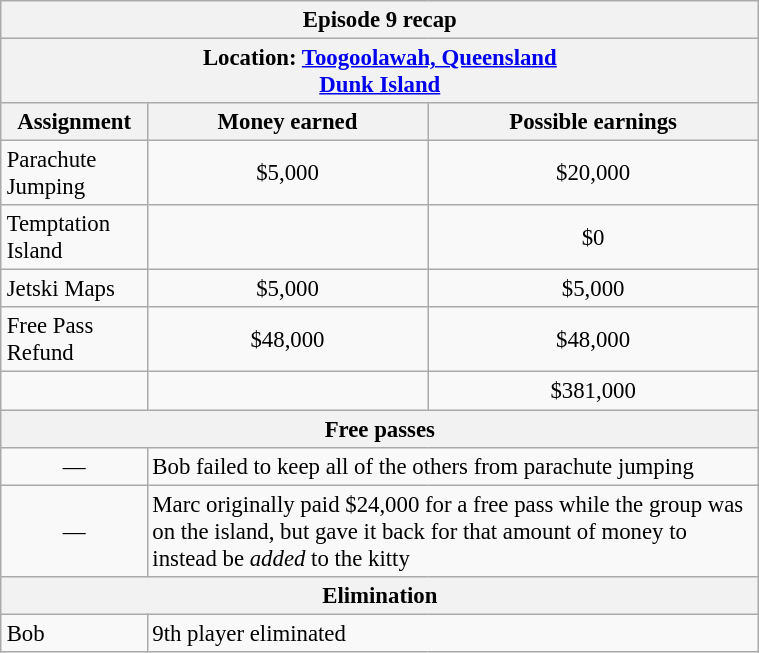<table class="wikitable" style="font-size: 95%; margin: 10px" align="right" width="40%">
<tr>
<th colspan=3>Episode 9 recap</th>
</tr>
<tr>
<th colspan=3>Location: <a href='#'>Toogoolawah, Queensland</a><br><a href='#'>Dunk Island</a></th>
</tr>
<tr>
<th>Assignment</th>
<th>Money earned</th>
<th>Possible earnings</th>
</tr>
<tr>
<td>Parachute Jumping</td>
<td align="center">$5,000</td>
<td align="center">$20,000</td>
</tr>
<tr>
<td>Temptation Island</td>
<td align="center"></td>
<td align="center">$0</td>
</tr>
<tr>
<td>Jetski Maps</td>
<td align="center">$5,000</td>
<td align="center">$5,000</td>
</tr>
<tr>
<td>Free Pass Refund</td>
<td align="center">$48,000</td>
<td align="center">$48,000</td>
</tr>
<tr>
<td><strong></strong></td>
<td align="center"><strong></strong></td>
<td align="center">$381,000</td>
</tr>
<tr>
<th colspan=3>Free passes</th>
</tr>
<tr>
<td align="center">—</td>
<td colspan=2>Bob failed to keep all of the others from parachute jumping</td>
</tr>
<tr>
<td align="center">—</td>
<td colspan=2>Marc originally paid $24,000 for a free pass while the group was on the island, but gave it back for that amount of money to instead be <em>added</em> to the kitty</td>
</tr>
<tr>
<th colspan=3>Elimination</th>
</tr>
<tr>
<td>Bob</td>
<td colspan=2>9th player eliminated</td>
</tr>
</table>
